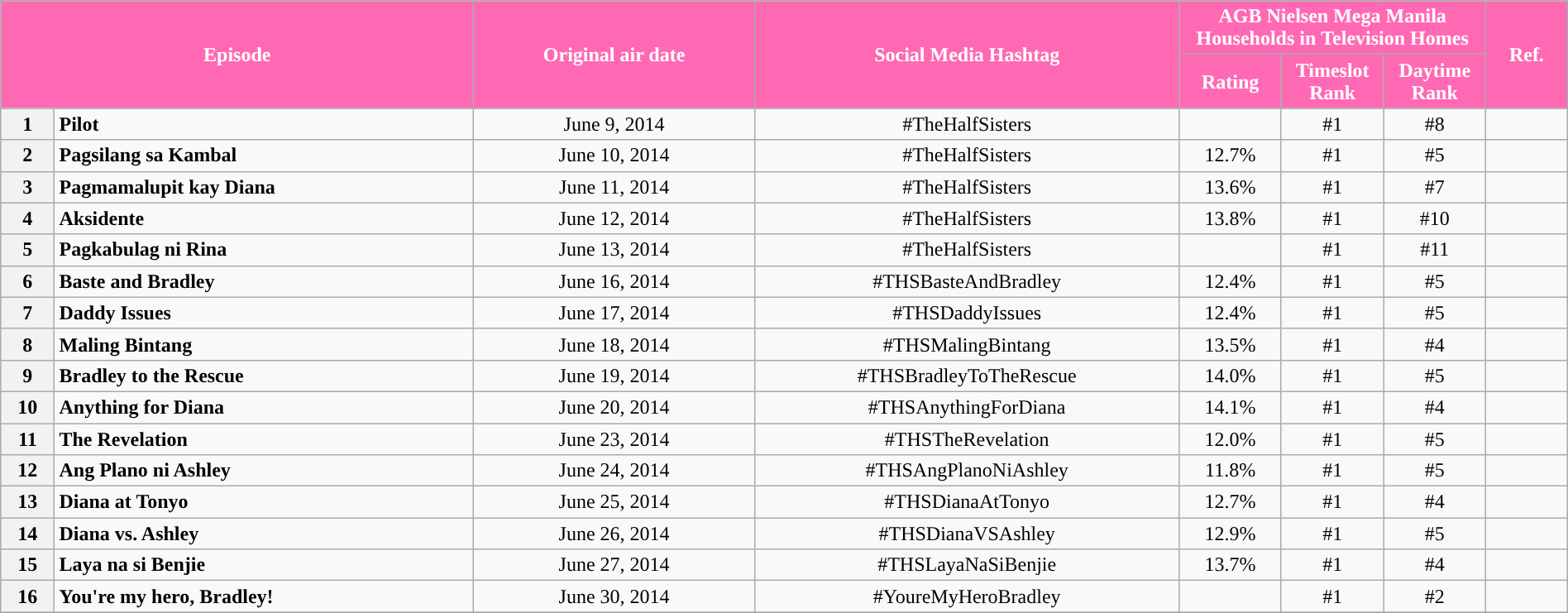<table class="wikitable" style="text-align:center; font-size:100%; line-height:18px;"  width="100%">
<tr>
<th colspan="2" rowspan="2" style="background-color:#FF69B4; color:#ffffff;">Episode</th>
<th style="background:#FF69B4; color:white" rowspan="2">Original air date</th>
<th style="background:#FF69B4; color:white" rowspan="2">Social Media Hashtag</th>
<th style="background-color:#FF69B4; color:#ffffff;" colspan="3">AGB Nielsen Mega Manila Households in Television Homes</th>
<th rowspan="2" style="background:#FF69B4; color:white">Ref.</th>
</tr>
<tr style="text-align: center style=">
<th style="background-color:#FF69B4; width:75px; color:#ffffff;">Rating</th>
<th style="background-color:#FF69B4; width:75px; color:#ffffff;">Timeslot Rank</th>
<th style="background-color:#FF69B4; width:75px; color:#ffffff;">Daytime Rank</th>
</tr>
<tr>
<th>1</th>
<td style="text-align: left;"><strong>Pilot</strong></td>
<td>June 9, 2014</td>
<td>#TheHalfSisters</td>
<td></td>
<td>#1</td>
<td>#8</td>
<td></td>
</tr>
<tr>
<th>2</th>
<td style="text-align: left;"><strong>Pagsilang sa Kambal</strong></td>
<td>June 10, 2014</td>
<td>#TheHalfSisters</td>
<td>12.7%</td>
<td>#1</td>
<td>#5</td>
<td></td>
</tr>
<tr>
<th>3</th>
<td style="text-align: left;"><strong>Pagmamalupit kay Diana</strong></td>
<td>June 11, 2014</td>
<td>#TheHalfSisters</td>
<td>13.6%</td>
<td>#1</td>
<td>#7</td>
<td></td>
</tr>
<tr>
<th>4</th>
<td style="text-align: left;"><strong>Aksidente</strong></td>
<td>June 12, 2014</td>
<td>#TheHalfSisters</td>
<td>13.8%</td>
<td>#1</td>
<td>#10</td>
<td></td>
</tr>
<tr>
<th>5</th>
<td style="text-align: left;"><strong>Pagkabulag ni Rina</strong></td>
<td>June 13, 2014</td>
<td>#TheHalfSisters</td>
<td></td>
<td>#1</td>
<td>#11</td>
<td></td>
</tr>
<tr>
<th>6</th>
<td style="text-align: left;"><strong>Baste and Bradley</strong></td>
<td>June 16, 2014</td>
<td>#THSBasteAndBradley</td>
<td>12.4%</td>
<td>#1</td>
<td>#5</td>
<td></td>
</tr>
<tr>
<th>7</th>
<td style="text-align: left;"><strong>Daddy Issues</strong></td>
<td>June 17, 2014</td>
<td>#THSDaddyIssues</td>
<td>12.4%</td>
<td>#1</td>
<td>#5</td>
<td></td>
</tr>
<tr>
<th>8</th>
<td style="text-align: left;"><strong>Maling Bintang</strong></td>
<td>June 18, 2014</td>
<td>#THSMalingBintang</td>
<td>13.5%</td>
<td>#1</td>
<td>#4</td>
<td></td>
</tr>
<tr>
<th>9</th>
<td style="text-align: left;"><strong>Bradley to the Rescue</strong></td>
<td>June 19, 2014</td>
<td>#THSBradleyToTheRescue</td>
<td>14.0%</td>
<td>#1</td>
<td>#5</td>
<td></td>
</tr>
<tr>
<th>10</th>
<td style="text-align: left;"><strong>Anything for Diana</strong></td>
<td>June 20, 2014</td>
<td>#THSAnythingForDiana</td>
<td>14.1%</td>
<td>#1</td>
<td>#4</td>
<td></td>
</tr>
<tr>
<th>11</th>
<td style="text-align: left;"><strong>The Revelation</strong></td>
<td>June 23, 2014</td>
<td>#THSTheRevelation</td>
<td>12.0%</td>
<td>#1</td>
<td>#5</td>
<td></td>
</tr>
<tr>
<th>12</th>
<td style="text-align: left;"><strong>Ang Plano ni Ashley</strong></td>
<td>June 24, 2014</td>
<td>#THSAngPlanoNiAshley</td>
<td>11.8%</td>
<td>#1</td>
<td>#5</td>
<td></td>
</tr>
<tr>
<th>13</th>
<td style="text-align: left;"><strong>Diana at Tonyo</strong></td>
<td>June 25, 2014</td>
<td>#THSDianaAtTonyo</td>
<td>12.7%</td>
<td>#1</td>
<td>#4</td>
<td></td>
</tr>
<tr>
<th>14</th>
<td style="text-align: left;"><strong>Diana vs. Ashley</strong></td>
<td>June 26, 2014</td>
<td>#THSDianaVSAshley</td>
<td>12.9%</td>
<td>#1</td>
<td>#5</td>
<td></td>
</tr>
<tr>
<th>15</th>
<td style="text-align: left;"><strong>Laya na si Benjie</strong></td>
<td>June 27, 2014</td>
<td>#THSLayaNaSiBenjie</td>
<td>13.7%</td>
<td>#1</td>
<td>#4</td>
<td></td>
</tr>
<tr>
<th>16</th>
<td style="text-align: left;"><strong>You're my hero, Bradley!</strong></td>
<td>June 30, 2014</td>
<td>#YoureMyHeroBradley</td>
<td></td>
<td>#1</td>
<td>#2</td>
<td></td>
</tr>
<tr>
</tr>
</table>
